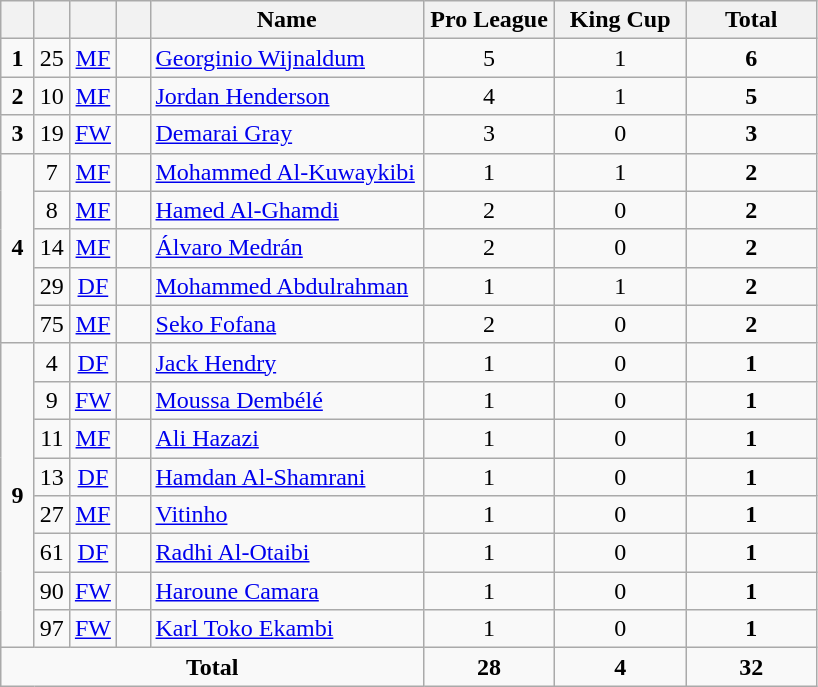<table class="wikitable" style="text-align:center">
<tr>
<th width=15></th>
<th width=15></th>
<th width=15></th>
<th width=15></th>
<th width=175>Name</th>
<th width=80>Pro League</th>
<th width=80>King Cup</th>
<th width=80>Total</th>
</tr>
<tr>
<td><strong>1</strong></td>
<td>25</td>
<td><a href='#'>MF</a></td>
<td></td>
<td align=left><a href='#'>Georginio Wijnaldum</a></td>
<td>5</td>
<td>1</td>
<td><strong>6</strong></td>
</tr>
<tr>
<td><strong>2</strong></td>
<td>10</td>
<td><a href='#'>MF</a></td>
<td></td>
<td align=left><a href='#'>Jordan Henderson</a></td>
<td>4</td>
<td>1</td>
<td><strong>5</strong></td>
</tr>
<tr>
<td><strong>3</strong></td>
<td>19</td>
<td><a href='#'>FW</a></td>
<td></td>
<td align=left><a href='#'>Demarai Gray</a></td>
<td>3</td>
<td>0</td>
<td><strong>3</strong></td>
</tr>
<tr>
<td rowspan=5><strong>4</strong></td>
<td>7</td>
<td><a href='#'>MF</a></td>
<td></td>
<td align=left><a href='#'>Mohammed Al-Kuwaykibi</a></td>
<td>1</td>
<td>1</td>
<td><strong>2</strong></td>
</tr>
<tr>
<td>8</td>
<td><a href='#'>MF</a></td>
<td></td>
<td align=left><a href='#'>Hamed Al-Ghamdi</a></td>
<td>2</td>
<td>0</td>
<td><strong>2</strong></td>
</tr>
<tr>
<td>14</td>
<td><a href='#'>MF</a></td>
<td></td>
<td align=left><a href='#'>Álvaro Medrán</a></td>
<td>2</td>
<td>0</td>
<td><strong>2</strong></td>
</tr>
<tr>
<td>29</td>
<td><a href='#'>DF</a></td>
<td></td>
<td align=left><a href='#'>Mohammed Abdulrahman</a></td>
<td>1</td>
<td>1</td>
<td><strong>2</strong></td>
</tr>
<tr>
<td>75</td>
<td><a href='#'>MF</a></td>
<td></td>
<td align=left><a href='#'>Seko Fofana</a></td>
<td>2</td>
<td>0</td>
<td><strong>2</strong></td>
</tr>
<tr>
<td rowspan=8><strong>9</strong></td>
<td>4</td>
<td><a href='#'>DF</a></td>
<td></td>
<td align=left><a href='#'>Jack Hendry</a></td>
<td>1</td>
<td>0</td>
<td><strong>1</strong></td>
</tr>
<tr>
<td>9</td>
<td><a href='#'>FW</a></td>
<td></td>
<td align=left><a href='#'>Moussa Dembélé</a></td>
<td>1</td>
<td>0</td>
<td><strong>1</strong></td>
</tr>
<tr>
<td>11</td>
<td><a href='#'>MF</a></td>
<td></td>
<td align=left><a href='#'>Ali Hazazi</a></td>
<td>1</td>
<td>0</td>
<td><strong>1</strong></td>
</tr>
<tr>
<td>13</td>
<td><a href='#'>DF</a></td>
<td></td>
<td align=left><a href='#'>Hamdan Al-Shamrani</a></td>
<td>1</td>
<td>0</td>
<td><strong>1</strong></td>
</tr>
<tr>
<td>27</td>
<td><a href='#'>MF</a></td>
<td></td>
<td align=left><a href='#'>Vitinho</a></td>
<td>1</td>
<td>0</td>
<td><strong>1</strong></td>
</tr>
<tr>
<td>61</td>
<td><a href='#'>DF</a></td>
<td></td>
<td align=left><a href='#'>Radhi Al-Otaibi</a></td>
<td>1</td>
<td>0</td>
<td><strong>1</strong></td>
</tr>
<tr>
<td>90</td>
<td><a href='#'>FW</a></td>
<td></td>
<td align=left><a href='#'>Haroune Camara</a></td>
<td>1</td>
<td>0</td>
<td><strong>1</strong></td>
</tr>
<tr>
<td>97</td>
<td><a href='#'>FW</a></td>
<td></td>
<td align=left><a href='#'>Karl Toko Ekambi</a></td>
<td>1</td>
<td>0</td>
<td><strong>1</strong></td>
</tr>
<tr>
<td colspan=5><strong>Total</strong></td>
<td><strong>28</strong></td>
<td><strong>4</strong></td>
<td><strong>32</strong></td>
</tr>
</table>
